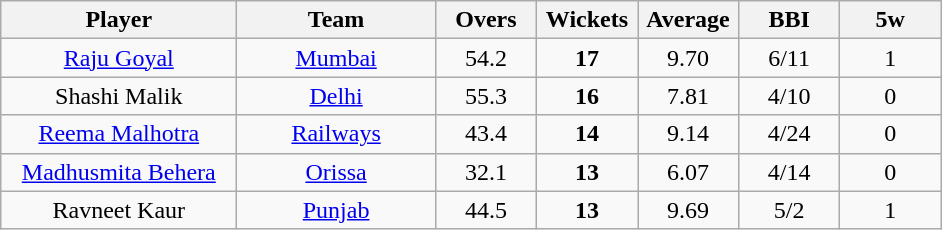<table class="wikitable" style="text-align:center">
<tr>
<th width=150>Player</th>
<th width=125>Team</th>
<th width=60>Overs</th>
<th width=60>Wickets</th>
<th width=60>Average</th>
<th width=60>BBI</th>
<th width=60>5w</th>
</tr>
<tr>
<td><a href='#'>Raju Goyal</a></td>
<td><a href='#'>Mumbai</a></td>
<td>54.2</td>
<td><strong>17</strong></td>
<td>9.70</td>
<td>6/11</td>
<td>1</td>
</tr>
<tr>
<td>Shashi Malik</td>
<td><a href='#'>Delhi</a></td>
<td>55.3</td>
<td><strong>16</strong></td>
<td>7.81</td>
<td>4/10</td>
<td>0</td>
</tr>
<tr>
<td><a href='#'>Reema Malhotra</a></td>
<td><a href='#'>Railways</a></td>
<td>43.4</td>
<td><strong>14</strong></td>
<td>9.14</td>
<td>4/24</td>
<td>0</td>
</tr>
<tr>
<td><a href='#'>Madhusmita Behera</a></td>
<td><a href='#'>Orissa</a></td>
<td>32.1</td>
<td><strong>13</strong></td>
<td>6.07</td>
<td>4/14</td>
<td>0</td>
</tr>
<tr>
<td>Ravneet Kaur</td>
<td><a href='#'>Punjab</a></td>
<td>44.5</td>
<td><strong>13</strong></td>
<td>9.69</td>
<td>5/2</td>
<td>1</td>
</tr>
</table>
